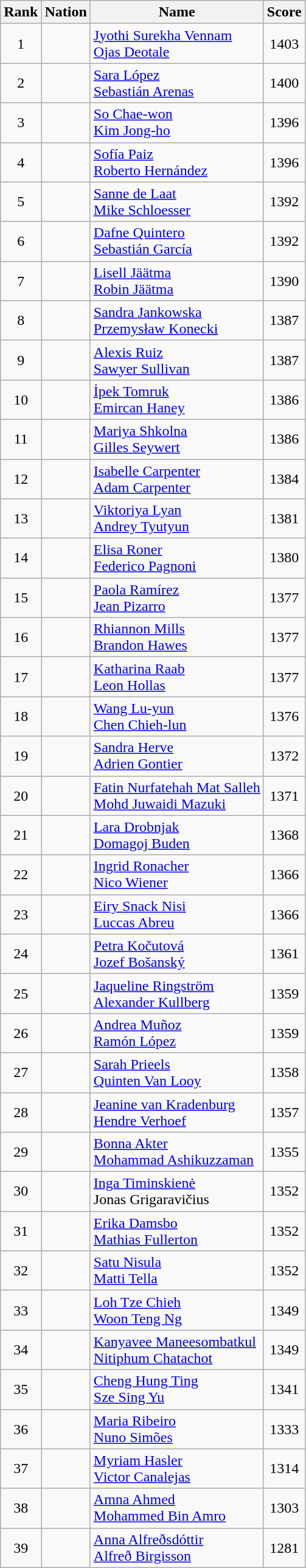<table class="wikitable sortable" style="text-align:center">
<tr>
<th>Rank</th>
<th>Nation</th>
<th>Name</th>
<th>Score</th>
</tr>
<tr>
<td>1</td>
<td align=left></td>
<td align=left><a href='#'>Jyothi Surekha Vennam</a> <br> <a href='#'>Ojas Deotale</a></td>
<td>1403</td>
</tr>
<tr>
<td>2</td>
<td align=left></td>
<td align=left><a href='#'>Sara López</a> <br> <a href='#'>Sebastián Arenas</a></td>
<td>1400</td>
</tr>
<tr>
<td>3</td>
<td align=left></td>
<td align=left><a href='#'>So Chae-won</a> <br> <a href='#'>Kim Jong-ho</a></td>
<td>1396</td>
</tr>
<tr>
<td>4</td>
<td align=left></td>
<td align=left><a href='#'>Sofía Paiz</a> <br> <a href='#'>Roberto Hernández</a></td>
<td>1396</td>
</tr>
<tr>
<td>5</td>
<td align=left></td>
<td align=left><a href='#'>Sanne de Laat</a> <br> <a href='#'>Mike Schloesser</a></td>
<td>1392</td>
</tr>
<tr>
<td>6</td>
<td align=left></td>
<td align=left><a href='#'>Dafne Quintero</a> <br> <a href='#'>Sebastián García</a></td>
<td>1392</td>
</tr>
<tr>
<td>7</td>
<td align=left></td>
<td align=left><a href='#'>Lisell Jäätma</a> <br> <a href='#'>Robin Jäätma</a></td>
<td>1390</td>
</tr>
<tr>
<td>8</td>
<td align=left></td>
<td align=left><a href='#'>Sandra Jankowska</a> <br> <a href='#'>Przemysław Konecki</a></td>
<td>1387</td>
</tr>
<tr>
<td>9</td>
<td align=left></td>
<td align=left><a href='#'>Alexis Ruiz</a> <br> <a href='#'>Sawyer Sullivan</a></td>
<td>1387</td>
</tr>
<tr>
<td>10</td>
<td align=left></td>
<td align=left><a href='#'>İpek Tomruk</a> <br> <a href='#'>Emircan Haney</a></td>
<td>1386</td>
</tr>
<tr>
<td>11</td>
<td align=left></td>
<td align=left><a href='#'>Mariya Shkolna</a> <br> <a href='#'>Gilles Seywert</a></td>
<td>1386</td>
</tr>
<tr>
<td>12</td>
<td align=left></td>
<td align=left><a href='#'>Isabelle Carpenter</a> <br> <a href='#'>Adam Carpenter</a></td>
<td>1384</td>
</tr>
<tr>
<td>13</td>
<td align=left></td>
<td align=left><a href='#'>Viktoriya Lyan</a> <br> <a href='#'>Andrey Tyutyun</a></td>
<td>1381</td>
</tr>
<tr>
<td>14</td>
<td align=left></td>
<td align=left><a href='#'>Elisa Roner</a> <br> <a href='#'>Federico Pagnoni</a></td>
<td>1380</td>
</tr>
<tr>
<td>15</td>
<td align=left></td>
<td align=left><a href='#'>Paola Ramírez</a> <br> <a href='#'>Jean Pizarro</a></td>
<td>1377</td>
</tr>
<tr>
<td>16</td>
<td align=left></td>
<td align=left><a href='#'>Rhiannon Mills</a> <br> <a href='#'>Brandon Hawes</a></td>
<td>1377</td>
</tr>
<tr>
<td>17</td>
<td align=left></td>
<td align=left><a href='#'>Katharina Raab</a> <br> <a href='#'>Leon Hollas</a></td>
<td>1377</td>
</tr>
<tr>
<td>18</td>
<td align=left></td>
<td align=left><a href='#'>Wang Lu-yun</a> <br> <a href='#'>Chen Chieh-lun</a></td>
<td>1376</td>
</tr>
<tr>
<td>19</td>
<td align=left></td>
<td align=left><a href='#'>Sandra Herve</a> <br> <a href='#'>Adrien Gontier</a></td>
<td>1372</td>
</tr>
<tr>
<td>20</td>
<td align=left></td>
<td align=left><a href='#'>Fatin Nurfatehah Mat Salleh</a> <br> <a href='#'>Mohd Juwaidi Mazuki</a></td>
<td>1371</td>
</tr>
<tr>
<td>21</td>
<td align=left></td>
<td align=left><a href='#'>Lara Drobnjak</a> <br> <a href='#'>Domagoj Buden</a></td>
<td>1368</td>
</tr>
<tr>
<td>22</td>
<td align=left></td>
<td align=left><a href='#'>Ingrid Ronacher</a> <br> <a href='#'>Nico Wiener</a></td>
<td>1366</td>
</tr>
<tr>
<td>23</td>
<td align=left></td>
<td align=left><a href='#'>Eiry Snack Nisi</a> <br> <a href='#'>Luccas Abreu</a></td>
<td>1366</td>
</tr>
<tr>
<td>24</td>
<td align=left></td>
<td align=left><a href='#'>Petra Kočutová</a> <br> <a href='#'>Jozef Bošanský</a></td>
<td>1361</td>
</tr>
<tr>
<td>25</td>
<td align=left></td>
<td align=left><a href='#'>Jaqueline Ringström</a> <br> <a href='#'>Alexander Kullberg</a></td>
<td>1359</td>
</tr>
<tr>
<td>26</td>
<td align=left></td>
<td align=left><a href='#'>Andrea Muñoz</a> <br> <a href='#'>Ramón López</a></td>
<td>1359</td>
</tr>
<tr>
<td>27</td>
<td align=left></td>
<td align=left><a href='#'>Sarah Prieels</a> <br> <a href='#'>Quinten Van Looy</a></td>
<td>1358</td>
</tr>
<tr>
<td>28</td>
<td align=left></td>
<td align=left><a href='#'>Jeanine van Kradenburg</a> <br> <a href='#'>Hendre Verhoef</a></td>
<td>1357</td>
</tr>
<tr>
<td>29</td>
<td align=left></td>
<td align=left><a href='#'>Bonna Akter</a> <br> <a href='#'>Mohammad Ashikuzzaman</a></td>
<td>1355</td>
</tr>
<tr>
<td>30</td>
<td align=left></td>
<td align=left><a href='#'>Inga Timinskienė</a> <br> Jonas Grigaravičius</td>
<td>1352</td>
</tr>
<tr>
<td>31</td>
<td align=left></td>
<td align=left><a href='#'>Erika Damsbo</a> <br> <a href='#'>Mathias Fullerton</a></td>
<td>1352</td>
</tr>
<tr>
<td>32</td>
<td align=left></td>
<td align=left><a href='#'>Satu Nisula</a> <br> <a href='#'>Matti Tella</a></td>
<td>1352</td>
</tr>
<tr>
<td>33</td>
<td align=left></td>
<td align=left><a href='#'>Loh Tze Chieh</a> <br> <a href='#'>Woon Teng Ng</a></td>
<td>1349</td>
</tr>
<tr>
<td>34</td>
<td align=left></td>
<td align=left><a href='#'>Kanyavee Maneesombatkul</a> <br> <a href='#'>Nitiphum Chatachot</a></td>
<td>1349</td>
</tr>
<tr>
<td>35</td>
<td align=left></td>
<td align=left><a href='#'>Cheng Hung Ting</a> <br> <a href='#'>Sze Sing Yu</a></td>
<td>1341</td>
</tr>
<tr>
<td>36</td>
<td align=left></td>
<td align=left><a href='#'>Maria Ribeiro</a> <br> <a href='#'>Nuno Simões</a></td>
<td>1333</td>
</tr>
<tr>
<td>37</td>
<td align=left></td>
<td align=left><a href='#'>Myriam Hasler</a> <br> <a href='#'>Victor Canalejas</a></td>
<td>1314</td>
</tr>
<tr>
<td>38</td>
<td align=left></td>
<td align=left><a href='#'>Amna Ahmed</a> <br> <a href='#'>Mohammed Bin Amro</a></td>
<td>1303</td>
</tr>
<tr>
<td>39</td>
<td align=left></td>
<td align=left><a href='#'>Anna Alfreðsdóttir</a> <br> <a href='#'>Alfreð Birgisson</a></td>
<td>1281</td>
</tr>
</table>
